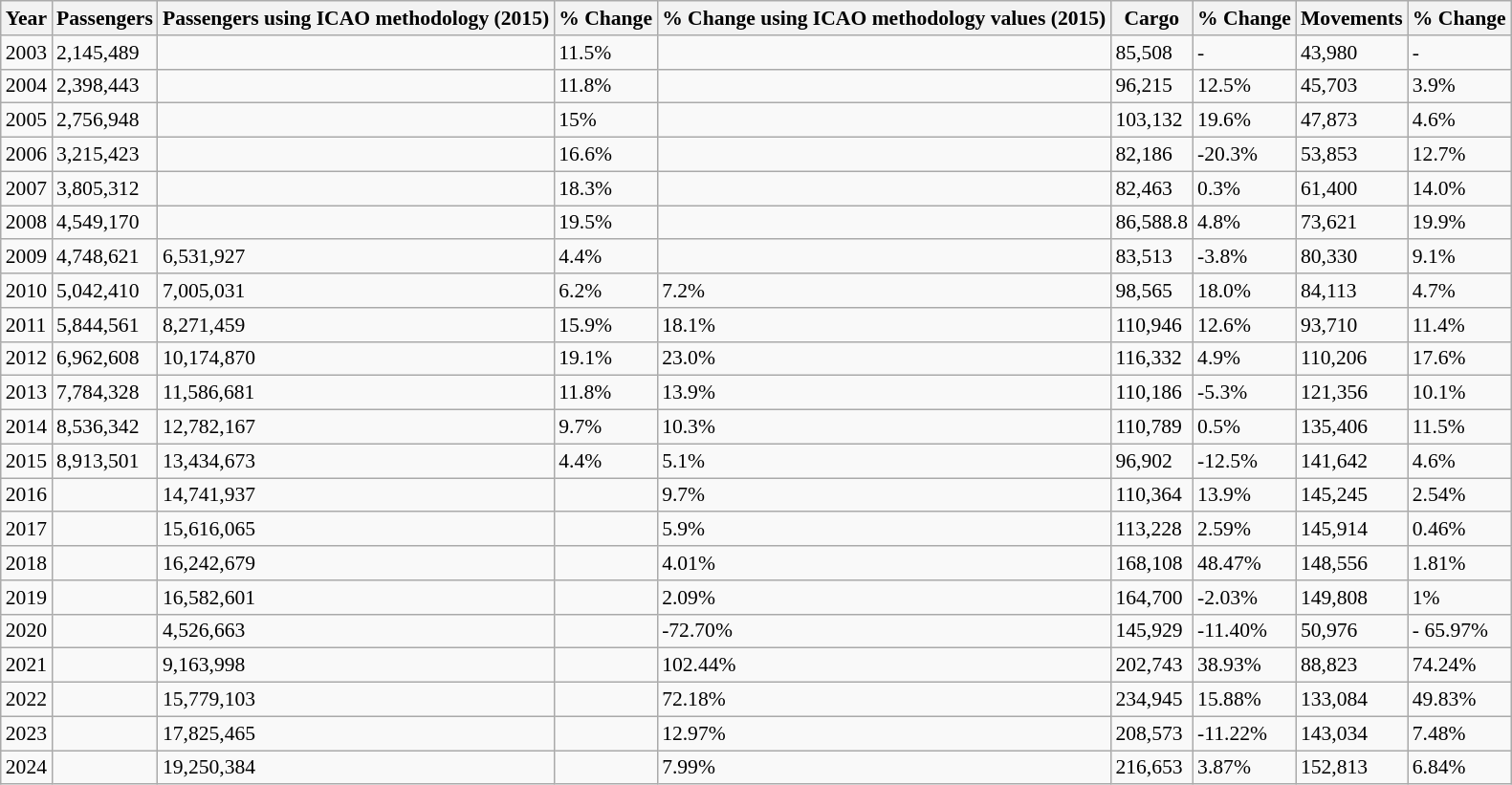<table class="wikitable" style="font-size: 90%" width= align=>
<tr valign=top align=left>
<th>Year</th>
<th>Passengers</th>
<th>Passengers using ICAO methodology (2015)</th>
<th>% Change</th>
<th>% Change using ICAO methodology values (2015)</th>
<th>Cargo</th>
<th>% Change</th>
<th>Movements</th>
<th>% Change</th>
</tr>
<tr valign=top>
<td>2003</td>
<td>2,145,489</td>
<td></td>
<td>11.5%</td>
<td></td>
<td>85,508</td>
<td>-</td>
<td>43,980</td>
<td>-</td>
</tr>
<tr valign=top>
<td>2004</td>
<td>2,398,443</td>
<td></td>
<td>11.8%</td>
<td></td>
<td>96,215</td>
<td>12.5%</td>
<td>45,703</td>
<td>3.9%</td>
</tr>
<tr valign=top>
<td>2005</td>
<td>2,756,948</td>
<td></td>
<td>15%</td>
<td></td>
<td>103,132</td>
<td>19.6%</td>
<td>47,873</td>
<td>4.6%</td>
</tr>
<tr valign=top>
<td>2006</td>
<td>3,215,423</td>
<td></td>
<td>16.6%</td>
<td></td>
<td>82,186</td>
<td>-20.3%</td>
<td>53,853</td>
<td>12.7%</td>
</tr>
<tr valign=top>
<td>2007</td>
<td>3,805,312</td>
<td></td>
<td>18.3%</td>
<td></td>
<td>82,463</td>
<td>0.3%</td>
<td>61,400</td>
<td>14.0%</td>
</tr>
<tr valign=top>
<td>2008</td>
<td>4,549,170</td>
<td></td>
<td>19.5%</td>
<td></td>
<td>86,588.8</td>
<td>4.8%</td>
<td>73,621</td>
<td>19.9%</td>
</tr>
<tr valign=top>
<td>2009</td>
<td>4,748,621</td>
<td>6,531,927</td>
<td>4.4%</td>
<td></td>
<td>83,513</td>
<td>-3.8%</td>
<td>80,330</td>
<td>9.1%</td>
</tr>
<tr valign=top>
<td>2010</td>
<td>5,042,410</td>
<td>7,005,031</td>
<td>6.2%</td>
<td>7.2%</td>
<td>98,565</td>
<td>18.0%</td>
<td>84,113</td>
<td>4.7%</td>
</tr>
<tr valign=top>
<td>2011</td>
<td>5,844,561</td>
<td>8,271,459</td>
<td>15.9%</td>
<td>18.1%</td>
<td>110,946</td>
<td>12.6%</td>
<td>93,710</td>
<td>11.4%</td>
</tr>
<tr valign=top>
<td>2012</td>
<td>6,962,608</td>
<td>10,174,870</td>
<td>19.1%</td>
<td>23.0%</td>
<td>116,332</td>
<td>4.9%</td>
<td>110,206</td>
<td>17.6%</td>
</tr>
<tr valign=top>
<td>2013</td>
<td>7,784,328</td>
<td>11,586,681</td>
<td>11.8%</td>
<td>13.9%</td>
<td>110,186</td>
<td>-5.3%</td>
<td>121,356</td>
<td>10.1%</td>
</tr>
<tr valign=top>
<td>2014</td>
<td>8,536,342</td>
<td>12,782,167</td>
<td>9.7%</td>
<td>10.3%</td>
<td>110,789</td>
<td>0.5%</td>
<td>135,406</td>
<td>11.5%</td>
</tr>
<tr>
<td>2015</td>
<td>8,913,501</td>
<td>13,434,673</td>
<td>4.4%</td>
<td>5.1%</td>
<td>96,902</td>
<td>-12.5%</td>
<td>141,642</td>
<td>4.6%</td>
</tr>
<tr>
<td>2016</td>
<td></td>
<td>14,741,937</td>
<td></td>
<td>9.7%</td>
<td>110,364</td>
<td>13.9%</td>
<td>145,245</td>
<td>2.54%</td>
</tr>
<tr>
<td>2017</td>
<td></td>
<td>15,616,065</td>
<td></td>
<td>5.9%</td>
<td>113,228</td>
<td>2.59%</td>
<td>145,914</td>
<td>0.46%</td>
</tr>
<tr>
<td>2018</td>
<td></td>
<td>16,242,679</td>
<td></td>
<td>4.01%</td>
<td>168,108</td>
<td>48.47%</td>
<td>148,556</td>
<td>1.81%</td>
</tr>
<tr>
<td>2019</td>
<td></td>
<td>16,582,601</td>
<td></td>
<td>2.09%</td>
<td>164,700</td>
<td>-2.03%</td>
<td>149,808</td>
<td>1%</td>
</tr>
<tr>
<td>2020</td>
<td></td>
<td>4,526,663</td>
<td></td>
<td>-72.70%</td>
<td>145,929</td>
<td>-11.40%</td>
<td>50,976</td>
<td>- 65.97%</td>
</tr>
<tr>
<td>2021</td>
<td></td>
<td>9,163,998</td>
<td></td>
<td>102.44%</td>
<td>202,743</td>
<td>38.93%</td>
<td>88,823</td>
<td>74.24%</td>
</tr>
<tr>
<td>2022</td>
<td></td>
<td>15,779,103</td>
<td></td>
<td>72.18%</td>
<td>234,945</td>
<td>15.88%</td>
<td>133,084</td>
<td>49.83%</td>
</tr>
<tr>
<td>2023</td>
<td></td>
<td>17,825,465</td>
<td></td>
<td>12.97%</td>
<td>208,573</td>
<td>-11.22%</td>
<td>143,034</td>
<td>7.48%</td>
</tr>
<tr>
<td>2024</td>
<td></td>
<td>19,250,384</td>
<td></td>
<td>7.99%</td>
<td>216,653</td>
<td>3.87%</td>
<td>152,813</td>
<td>6.84%</td>
</tr>
</table>
